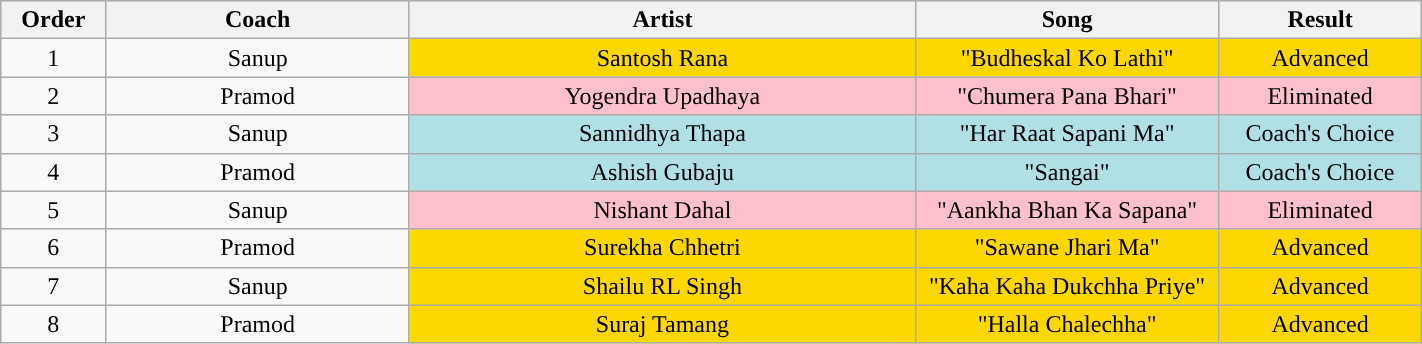<table class="wikitable plainrowheaders" style="text-align:center; width:75%;">
<tr>
<th scope="col" style="width:05%;">Order</th>
<th scope="col" style="width:15%;">Coach</th>
<th scope="col" style="width:25%;">Artist</th>
<th scope="col" style="width:15%;">Song</th>
<th scope="col" style="width:10%;">Result</th>
</tr>
<tr>
<td>1</td>
<td>Sanup</td>
<td style="background:gold">Santosh Rana</td>
<td style="background:gold">"Budheskal Ko Lathi"</td>
<td style="background:gold">Advanced</td>
</tr>
<tr>
<td scope="row">2</td>
<td>Pramod</td>
<td style="background:pink">Yogendra Upadhaya</td>
<td style="background:pink">"Chumera Pana Bhari"</td>
<td style="background:pink">Eliminated</td>
</tr>
<tr>
<td scope="row">3</td>
<td>Sanup</td>
<td style="background:#b0e0e6">Sannidhya Thapa</td>
<td style="background:#b0e0e6">"Har Raat Sapani Ma"</td>
<td style="background:#b0e0e6">Coach's Choice</td>
</tr>
<tr>
<td scope="row">4</td>
<td>Pramod</td>
<td style="background:#b0e0e6">Ashish Gubaju</td>
<td style="background:#b0e0e6">"Sangai"</td>
<td style="background:#b0e0e6">Coach's Choice</td>
</tr>
<tr>
<td scope="row" `>5</td>
<td>Sanup</td>
<td style="background:pink">Nishant Dahal</td>
<td style="background:pink">"Aankha Bhan Ka Sapana"</td>
<td style="background:pink">Eliminated</td>
</tr>
<tr>
<td scope="row">6</td>
<td>Pramod</td>
<td style="background:gold">Surekha Chhetri</td>
<td style="background:gold">"Sawane Jhari Ma"</td>
<td style="background:gold">Advanced</td>
</tr>
<tr>
<td scope="row">7</td>
<td>Sanup</td>
<td style="background:gold">Shailu RL Singh</td>
<td style="background:gold">"Kaha Kaha Dukchha Priye"</td>
<td style="background:gold">Advanced</td>
</tr>
<tr>
<td scope="row">8</td>
<td>Pramod</td>
<td style="background:gold">Suraj Tamang</td>
<td style="background:gold">"Halla Chalechha"</td>
<td style="background:gold">Advanced</td>
</tr>
</table>
